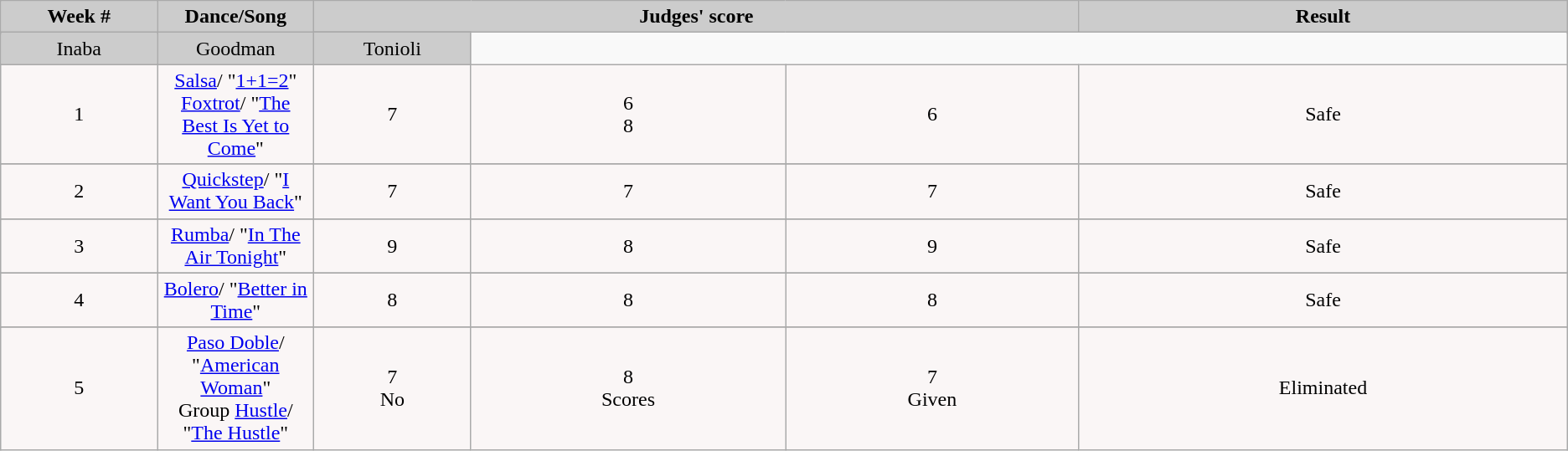<table class="wikitable" align="left">
<tr>
<td rowspan="2" bgcolor="CCCCCC" align="Center"><strong>Week #</strong></td>
<td rowspan="2" bgcolor="CCCCCC" align="Center"><strong>Dance/Song</strong></td>
<td colspan="3" bgcolor="CCCCCC" align="Center"><strong>Judges' score</strong></td>
<td rowspan="2" bgcolor="CCCCCC" align="Center"><strong>Result</strong></td>
</tr>
<tr>
</tr>
<tr>
<td bgcolor="CCCCCC" width="10%" align="center">Inaba</td>
<td bgcolor="CCCCCC" width="10%" align="center">Goodman</td>
<td bgcolor="CCCCCC" width="10%" align="center">Tonioli</td>
</tr>
<tr>
</tr>
<tr>
<td align="center" bgcolor="FAF6F6">1</td>
<td align="center" bgcolor="FAF6F6"><a href='#'>Salsa</a>/ "<a href='#'>1+1=2</a>"<br><a href='#'>Foxtrot</a>/ "<a href='#'>The Best Is Yet to Come</a>"</td>
<td align="center" bgcolor="FAF6F6">7</td>
<td align="center" bgcolor="FAF6F6">6<br>8</td>
<td align="center" bgcolor="FAF6F6">6</td>
<td align="center" bgcolor="FAF6F6">Safe</td>
</tr>
<tr>
</tr>
<tr>
<td align="center" bgcolor="FAF6F6">2</td>
<td align="center" bgcolor="FAF6F6"><a href='#'>Quickstep</a>/ "<a href='#'>I Want You Back</a>"</td>
<td align="center" bgcolor="FAF6F6">7</td>
<td align="center" bgcolor="FAF6F6">7</td>
<td align="center" bgcolor="FAF6F6">7</td>
<td align="center" bgcolor="FAF6F6">Safe</td>
</tr>
<tr>
</tr>
<tr>
<td align="center" bgcolor="FAF6F6">3</td>
<td align="center" bgcolor="FAF6F6"><a href='#'>Rumba</a>/ "<a href='#'>In The Air Tonight</a>"</td>
<td align="center" bgcolor="FAF6F6">9</td>
<td align="center" bgcolor="FAF6F6">8</td>
<td align="center" bgcolor="FAF6F6">9</td>
<td align="center" bgcolor="FAF6F6">Safe</td>
</tr>
<tr>
</tr>
<tr>
<td align="center" bgcolor="FAF6F6">4</td>
<td align="center" bgcolor="FAF6F6"><a href='#'>Bolero</a>/ "<a href='#'>Better in Time</a>"</td>
<td align="center" bgcolor="FAF6F6">8</td>
<td align="center" bgcolor="FAF6F6">8</td>
<td align="center" bgcolor="FAF6F6">8</td>
<td align="center" bgcolor="FAF6F6">Safe</td>
</tr>
<tr>
</tr>
<tr>
<td align="center" bgcolor="FAF6F6">5</td>
<td align="center" bgcolor="FAF6F6"><a href='#'>Paso Doble</a>/ "<a href='#'>American Woman</a>" <br> Group <a href='#'>Hustle</a>/ "<a href='#'>The Hustle</a>"</td>
<td align="center" bgcolor="FAF6F6">7 <br> No</td>
<td align="center" bgcolor="FAF6F6">8 <br> Scores</td>
<td align="center" bgcolor="FAF6F6">7 <br> Given</td>
<td align="center" bgcolor="FAF6F6">Eliminated</td>
</tr>
</table>
